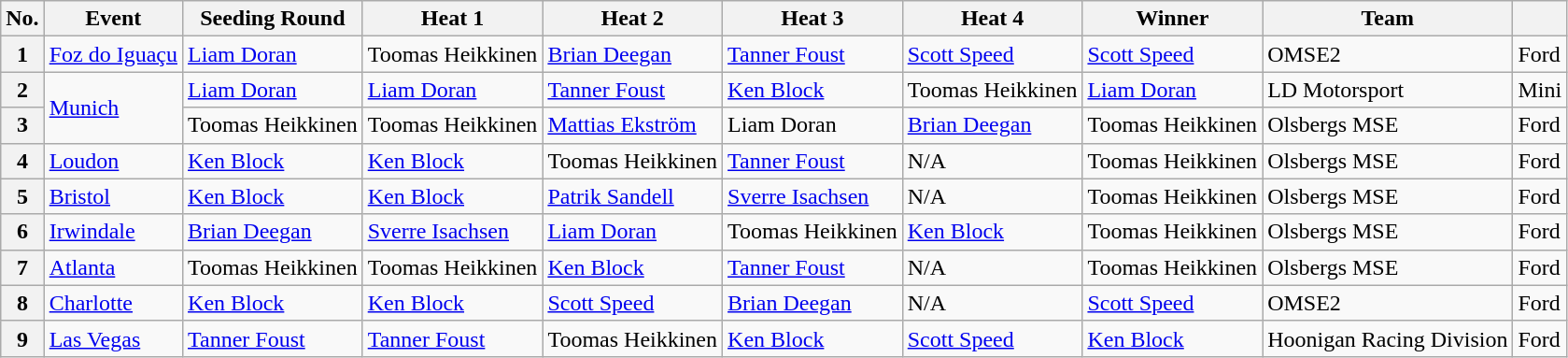<table class="wikitable">
<tr>
<th>No.</th>
<th>Event</th>
<th>Seeding Round</th>
<th>Heat 1</th>
<th>Heat 2</th>
<th>Heat 3</th>
<th>Heat 4</th>
<th>Winner</th>
<th>Team</th>
<th></th>
</tr>
<tr>
<th>1</th>
<td><a href='#'>Foz do Iguaçu</a></td>
<td> <a href='#'>Liam Doran</a></td>
<td> Toomas Heikkinen</td>
<td> <a href='#'>Brian Deegan</a></td>
<td> <a href='#'>Tanner Foust</a></td>
<td> <a href='#'>Scott Speed</a></td>
<td> <a href='#'>Scott Speed</a></td>
<td> OMSE2</td>
<td>Ford</td>
</tr>
<tr>
<th>2</th>
<td rowspan=2><a href='#'>Munich</a></td>
<td> <a href='#'>Liam Doran</a></td>
<td> <a href='#'>Liam Doran</a></td>
<td> <a href='#'>Tanner Foust</a></td>
<td> <a href='#'>Ken Block</a></td>
<td> Toomas Heikkinen</td>
<td> <a href='#'>Liam Doran</a></td>
<td> LD Motorsport</td>
<td>Mini</td>
</tr>
<tr>
<th>3</th>
<td> Toomas Heikkinen</td>
<td> Toomas Heikkinen</td>
<td> <a href='#'>Mattias Ekström</a></td>
<td> Liam Doran</td>
<td> <a href='#'>Brian Deegan</a></td>
<td> Toomas Heikkinen</td>
<td> Olsbergs MSE</td>
<td>Ford</td>
</tr>
<tr>
<th>4</th>
<td><a href='#'>Loudon</a></td>
<td> <a href='#'>Ken Block</a></td>
<td> <a href='#'>Ken Block</a></td>
<td> Toomas Heikkinen</td>
<td> <a href='#'>Tanner Foust</a></td>
<td>N/A</td>
<td> Toomas Heikkinen</td>
<td> Olsbergs MSE</td>
<td>Ford</td>
</tr>
<tr>
<th>5</th>
<td><a href='#'>Bristol</a></td>
<td> <a href='#'>Ken Block</a></td>
<td> <a href='#'>Ken Block</a></td>
<td> <a href='#'>Patrik Sandell</a></td>
<td> <a href='#'>Sverre Isachsen</a></td>
<td>N/A</td>
<td> Toomas Heikkinen</td>
<td> Olsbergs MSE</td>
<td>Ford</td>
</tr>
<tr>
<th>6</th>
<td><a href='#'>Irwindale</a></td>
<td> <a href='#'>Brian Deegan</a></td>
<td> <a href='#'>Sverre Isachsen</a></td>
<td> <a href='#'>Liam Doran</a></td>
<td> Toomas Heikkinen</td>
<td> <a href='#'>Ken Block</a></td>
<td> Toomas Heikkinen</td>
<td> Olsbergs MSE</td>
<td>Ford</td>
</tr>
<tr>
<th>7</th>
<td><a href='#'>Atlanta</a></td>
<td> Toomas Heikkinen</td>
<td> Toomas Heikkinen</td>
<td> <a href='#'>Ken Block</a></td>
<td> <a href='#'>Tanner Foust</a></td>
<td>N/A</td>
<td> Toomas Heikkinen</td>
<td> Olsbergs MSE</td>
<td>Ford</td>
</tr>
<tr>
<th>8</th>
<td><a href='#'>Charlotte</a></td>
<td> <a href='#'>Ken Block</a></td>
<td> <a href='#'>Ken Block</a></td>
<td> <a href='#'>Scott Speed</a></td>
<td> <a href='#'>Brian Deegan</a></td>
<td>N/A</td>
<td> <a href='#'>Scott Speed</a></td>
<td> OMSE2</td>
<td>Ford</td>
</tr>
<tr>
<th>9</th>
<td><a href='#'>Las Vegas</a></td>
<td> <a href='#'>Tanner Foust</a></td>
<td> <a href='#'>Tanner Foust</a></td>
<td> Toomas Heikkinen</td>
<td> <a href='#'>Ken Block</a></td>
<td> <a href='#'>Scott Speed</a></td>
<td> <a href='#'>Ken Block</a></td>
<td> Hoonigan Racing Division</td>
<td>Ford</td>
</tr>
</table>
